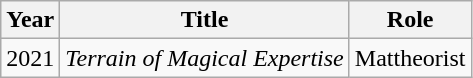<table class="wikitable">
<tr>
<th>Year</th>
<th>Title</th>
<th>Role</th>
</tr>
<tr>
<td>2021</td>
<td><em>Terrain of Magical Expertise</em></td>
<td>Mattheorist</td>
</tr>
</table>
